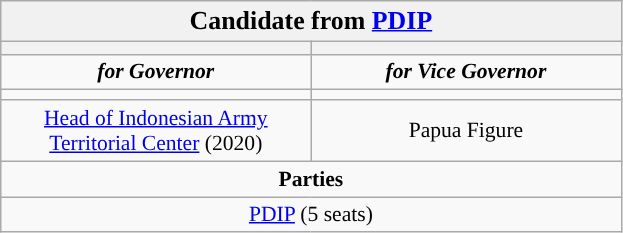<table class="wikitable" style="font-size:90%; text-align:center;">
<tr>
<td colspan=2 style="background:#f1f1f1;"><strong><big>Candidate from <a href='#'>PDIP</a></big></strong></td>
</tr>
<tr>
<th style="width:3em; font-size:135%; background:#"></th>
<th style="width:3em; font-size:135%; background:#"></th>
</tr>
<tr style="color:#000; font-size:100%; background:#">
<td style="width:3em; width:200px;"><strong><em>for Governor</em></strong></td>
<td style="width:3em; width:200px;"><strong><em>for Vice Governor</em></strong></td>
</tr>
<tr>
<td></td>
<td></td>
</tr>
<tr>
<td><a href='#'>Head of Indonesian Army Territorial Center</a> (2020)</td>
<td>Papua Figure</td>
</tr>
<tr>
<td colspan=2 style="background:#"><strong>Parties</strong></td>
</tr>
<tr>
<td colspan=2> <a href='#'>PDIP</a> (5 seats)</td>
</tr>
</table>
